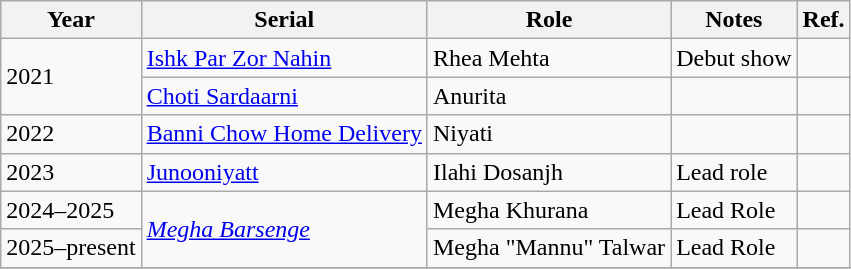<table class="wikitable sortable">
<tr>
<th>Year</th>
<th>Serial</th>
<th>Role</th>
<th>Notes</th>
<th>Ref.</th>
</tr>
<tr>
<td rowspan="2">2021</td>
<td><a href='#'>Ishk Par Zor Nahin</a></td>
<td>Rhea Mehta</td>
<td>Debut show</td>
<td></td>
</tr>
<tr>
<td><a href='#'>Choti Sardaarni</a></td>
<td>Anurita</td>
<td></td>
<td></td>
</tr>
<tr>
<td>2022</td>
<td><a href='#'>Banni Chow Home Delivery</a></td>
<td>Niyati</td>
<td></td>
<td></td>
</tr>
<tr>
<td>2023</td>
<td><a href='#'>Junooniyatt</a></td>
<td>Ilahi Dosanjh</td>
<td>Lead role</td>
<td></td>
</tr>
<tr>
<td>2024–2025</td>
<td rowspan="2"><em><a href='#'>Megha Barsenge</a></em></td>
<td>Megha Khurana</td>
<td>Lead Role</td>
<td></td>
</tr>
<tr>
<td>2025–present</td>
<td>Megha "Mannu" Talwar</td>
<td>Lead Role</td>
<td></td>
</tr>
<tr>
</tr>
</table>
